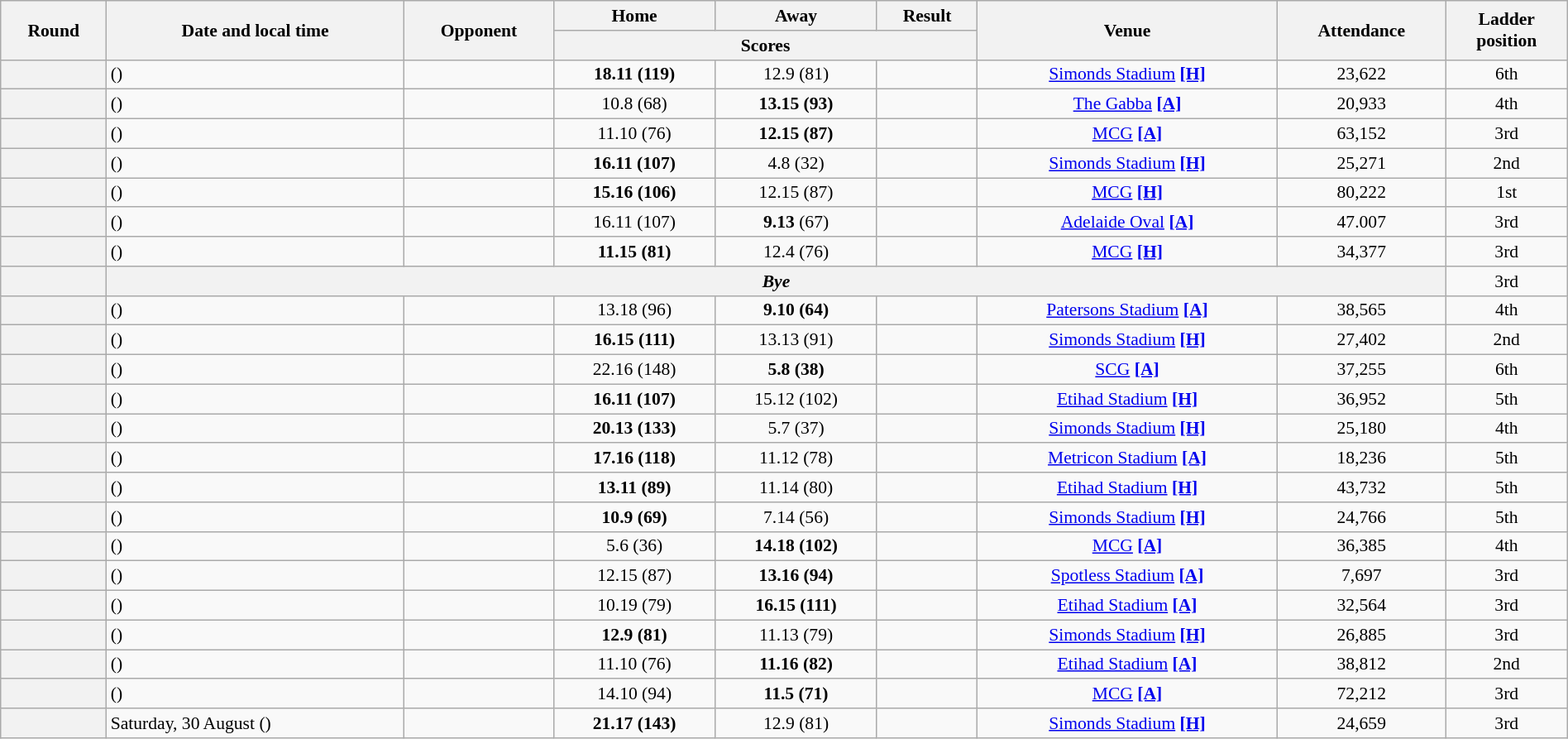<table class="wikitable plainrowheaders" style="font-size:90%; width:100%; text-align:center;">
<tr>
<th scope="col" rowspan="2">Round</th>
<th scope="col" rowspan="2">Date and local time</th>
<th scope="col" rowspan="2">Opponent</th>
<th scope="col">Home</th>
<th scope="col">Away</th>
<th scope="col">Result</th>
<th scope="col" rowspan="2">Venue</th>
<th scope="col" rowspan="2">Attendance</th>
<th scope="col" rowspan="2">Ladder<br>position</th>
</tr>
<tr>
<th scope="col" colspan="3">Scores</th>
</tr>
<tr>
<th scope="row"></th>
<td align=left> ()</td>
<td align=left></td>
<td><strong>18.11 (119)</strong></td>
<td>12.9 (81)</td>
<td></td>
<td><a href='#'>Simonds Stadium</a> <span></span><a href='#'><strong>[H]</strong></a></td>
<td>23,622</td>
<td>6th</td>
</tr>
<tr>
<th scope="row"></th>
<td align=left> ()</td>
<td align=left></td>
<td>10.8 (68)</td>
<td><strong>13.15 (93)</strong></td>
<td></td>
<td><a href='#'>The Gabba</a> <span></span><a href='#'><strong>[A]</strong></a></td>
<td>20,933</td>
<td>4th</td>
</tr>
<tr>
<th scope="row"></th>
<td align=left> ()</td>
<td align=left></td>
<td>11.10 (76)</td>
<td><strong>12.15 (87)</strong></td>
<td></td>
<td><a href='#'>MCG</a> <span></span><a href='#'><strong>[A]</strong></a></td>
<td>63,152</td>
<td>3rd</td>
</tr>
<tr>
<th scope="row"></th>
<td align=left> ()</td>
<td align=left></td>
<td><strong>16.11 (107)</strong></td>
<td>4.8 (32)</td>
<td></td>
<td><a href='#'>Simonds Stadium</a> <span></span><a href='#'><strong>[H]</strong></a></td>
<td>25,271</td>
<td>2nd</td>
</tr>
<tr>
<th scope="row"></th>
<td align=left> ()</td>
<td align=left></td>
<td><strong>15.16 (106)</strong></td>
<td>12.15 (87)</td>
<td></td>
<td><a href='#'>MCG</a> <span></span><a href='#'><strong>[H]</strong></a></td>
<td>80,222</td>
<td>1st</td>
</tr>
<tr>
<th scope="row"></th>
<td align=left> ()</td>
<td align=left></td>
<td>16.11 (107)</td>
<td><strong>9.13</strong> (67)</td>
<td></td>
<td><a href='#'>Adelaide Oval</a> <span></span><a href='#'><strong>[A]</strong></a></td>
<td>47.007</td>
<td>3rd</td>
</tr>
<tr>
<th scope="row"></th>
<td align=left> ()</td>
<td align=left></td>
<td><strong>11.15 (81)</strong></td>
<td>12.4 (76)</td>
<td></td>
<td><a href='#'>MCG</a> <span></span><a href='#'><strong>[H]</strong></a></td>
<td>34,377</td>
<td>3rd</td>
</tr>
<tr>
<th scope="row"></th>
<th colspan=7><span><em>Bye</em></span></th>
<td>3rd</td>
</tr>
<tr>
<th scope="row"></th>
<td align=left> ()</td>
<td align=left></td>
<td>13.18 (96)</td>
<td><strong>9.10 (64)</strong></td>
<td></td>
<td><a href='#'>Patersons Stadium</a> <span></span><a href='#'><strong>[A]</strong></a></td>
<td>38,565</td>
<td>4th</td>
</tr>
<tr>
<th scope="row"></th>
<td align=left> ()</td>
<td align=left></td>
<td><strong>16.15 (111)</strong></td>
<td>13.13 (91)</td>
<td></td>
<td><a href='#'>Simonds Stadium</a> <span></span><a href='#'><strong>[H]</strong></a></td>
<td>27,402</td>
<td>2nd</td>
</tr>
<tr>
<th scope="row"></th>
<td align=left> ()</td>
<td align=left></td>
<td>22.16 (148)</td>
<td><strong>5.8 (38)</strong></td>
<td></td>
<td><a href='#'>SCG</a> <span></span><a href='#'><strong>[A]</strong></a></td>
<td>37,255</td>
<td>6th</td>
</tr>
<tr>
<th scope="row"></th>
<td align=left> ()</td>
<td align=left></td>
<td><strong>16.11 (107)</strong></td>
<td>15.12 (102)</td>
<td></td>
<td><a href='#'>Etihad Stadium</a> <span></span><a href='#'><strong>[H]</strong></a></td>
<td>36,952</td>
<td>5th</td>
</tr>
<tr>
<th scope="row"></th>
<td align=left> ()</td>
<td align=left></td>
<td><strong>20.13 (133)</strong></td>
<td>5.7 (37)</td>
<td></td>
<td><a href='#'>Simonds Stadium</a> <span></span><a href='#'><strong>[H]</strong></a></td>
<td>25,180</td>
<td>4th</td>
</tr>
<tr>
<th scope="row"></th>
<td align=left> ()</td>
<td align=left></td>
<td><strong>17.16 (118)</strong></td>
<td>11.12 (78)</td>
<td></td>
<td><a href='#'>Metricon Stadium</a> <span></span><a href='#'><strong>[A]</strong></a></td>
<td>18,236</td>
<td>5th</td>
</tr>
<tr>
<th scope="row"></th>
<td align=left> ()</td>
<td align=left></td>
<td><strong>13.11 (89)</strong></td>
<td>11.14 (80)</td>
<td></td>
<td><a href='#'>Etihad Stadium</a> <span></span><a href='#'><strong>[H]</strong></a></td>
<td>43,732</td>
<td>5th</td>
</tr>
<tr>
<th scope="row"></th>
<td align=left> ()</td>
<td align=left></td>
<td><strong>10.9 (69)</strong></td>
<td>7.14 (56)</td>
<td></td>
<td><a href='#'>Simonds Stadium</a> <span></span><a href='#'><strong>[H]</strong></a></td>
<td>24,766</td>
<td>5th</td>
</tr>
<tr>
<th scope="row"></th>
<td align=left> ()</td>
<td align=left></td>
<td>5.6 (36)</td>
<td><strong>14.18 (102)</strong></td>
<td></td>
<td><a href='#'>MCG</a> <span></span><a href='#'><strong>[A]</strong></a></td>
<td>36,385</td>
<td>4th</td>
</tr>
<tr>
<th scope="row"></th>
<td align=left> ()</td>
<td align=left></td>
<td>12.15 (87)</td>
<td><strong>13.16 (94)</strong></td>
<td></td>
<td><a href='#'>Spotless Stadium</a> <span></span><a href='#'><strong>[A]</strong></a></td>
<td>7,697</td>
<td>3rd</td>
</tr>
<tr>
<th scope="row"></th>
<td align=left> ()</td>
<td align=left></td>
<td>10.19 (79)</td>
<td><strong>16.15 (111)</strong></td>
<td></td>
<td><a href='#'>Etihad Stadium</a> <span></span><a href='#'><strong>[A]</strong></a></td>
<td>32,564</td>
<td>3rd</td>
</tr>
<tr>
<th scope="row"></th>
<td align=left> ()</td>
<td align=left></td>
<td><strong>12.9 (81)</strong></td>
<td>11.13 (79)</td>
<td></td>
<td><a href='#'>Simonds Stadium</a> <span></span><a href='#'><strong>[H]</strong></a></td>
<td>26,885</td>
<td>3rd</td>
</tr>
<tr>
<th scope="row"></th>
<td align=left> ()</td>
<td align=left></td>
<td>11.10 (76)</td>
<td><strong>11.16 (82)</strong></td>
<td></td>
<td><a href='#'>Etihad Stadium</a> <span></span><a href='#'><strong>[A]</strong></a></td>
<td>38,812</td>
<td>2nd</td>
</tr>
<tr>
<th scope="row"></th>
<td align=left> ()</td>
<td align=left></td>
<td>14.10 (94)</td>
<td><strong>11.5 (71)</strong></td>
<td></td>
<td><a href='#'>MCG</a> <span></span><a href='#'><strong>[A]</strong></a></td>
<td>72,212</td>
<td>3rd</td>
</tr>
<tr>
<th scope="row"></th>
<td align=left>Saturday, 30 August ()</td>
<td align=left></td>
<td><strong>21.17 (143)</strong></td>
<td>12.9 (81)</td>
<td></td>
<td><a href='#'>Simonds Stadium</a> <span></span><a href='#'><strong>[H]</strong></a></td>
<td>24,659</td>
<td>3rd</td>
</tr>
</table>
